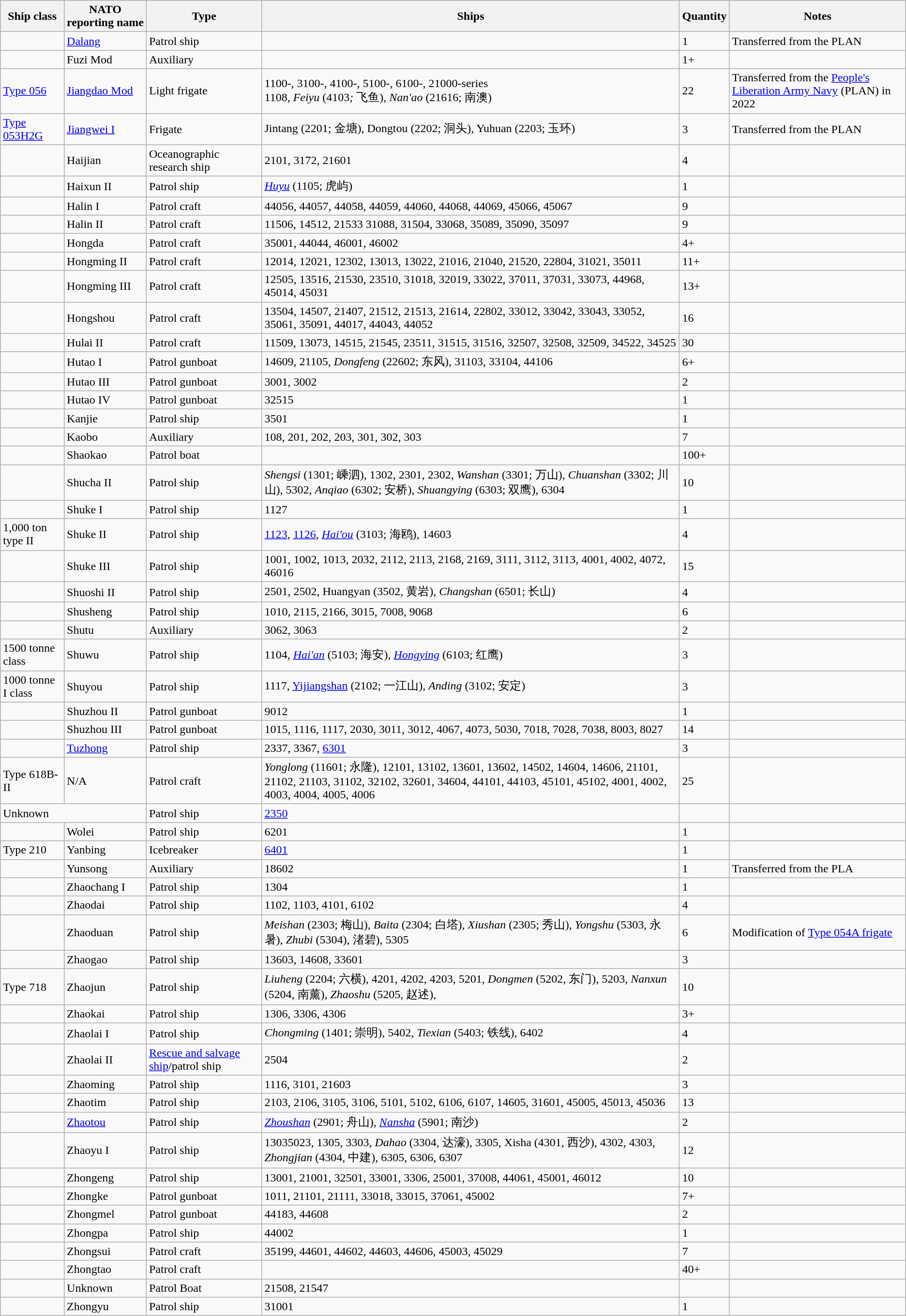<table class="wikitable sortable">
<tr>
<th>Ship class</th>
<th>NATO reporting name</th>
<th>Type</th>
<th>Ships</th>
<th>Quantity</th>
<th>Notes</th>
</tr>
<tr>
<td></td>
<td><a href='#'>Dalang</a></td>
<td>Patrol ship</td>
<td></td>
<td>1</td>
<td>Transferred from the PLAN</td>
</tr>
<tr>
<td></td>
<td>Fuzi Mod</td>
<td>Auxiliary</td>
<td></td>
<td>1+</td>
<td></td>
</tr>
<tr>
<td><a href='#'>Type 056</a></td>
<td><a href='#'>Jiangdao Mod</a></td>
<td>Light frigate </td>
<td>1100-, 3100-, 4100-, 5100-, 6100-, 21000-series <br>1108<em>, Feiyu</em> (4103<em>;</em> 飞鱼), <em>Nan'ao</em> (21616; 南澳)</td>
<td>22</td>
<td>Transferred from the <a href='#'>People's Liberation Army Navy</a> (PLAN) in 2022</td>
</tr>
<tr>
<td><a href='#'>Type 053H2G</a></td>
<td><a href='#'>Jiangwei I</a></td>
<td>Frigate </td>
<td>Jintang (2201; 金塘), Dongtou (2202; 洞头), Yuhuan (2203; 玉环)</td>
<td>3</td>
<td>Transferred from the PLAN</td>
</tr>
<tr>
<td></td>
<td>Haijian</td>
<td>Oceanographic research ship</td>
<td>2101, 3172, 21601</td>
<td>4</td>
<td></td>
</tr>
<tr>
<td></td>
<td>Haixun II</td>
<td>Patrol ship</td>
<td><em><a href='#'>Huyu</a></em> (1105; 虎屿)</td>
<td>1</td>
<td></td>
</tr>
<tr>
<td></td>
<td>Halin I</td>
<td>Patrol craft</td>
<td>44056, 44057, 44058, 44059, 44060, 44068, 44069, 45066, 45067</td>
<td>9</td>
<td></td>
</tr>
<tr>
<td></td>
<td>Halin II</td>
<td>Patrol craft</td>
<td>11506, 14512, 21533 31088, 31504, 33068, 35089, 35090, 35097</td>
<td>9</td>
<td></td>
</tr>
<tr>
<td></td>
<td>Hongda</td>
<td>Patrol craft</td>
<td>35001, 44044, 46001, 46002</td>
<td>4+</td>
<td></td>
</tr>
<tr>
<td></td>
<td>Hongming II</td>
<td>Patrol craft</td>
<td>12014, 12021, 12302, 13013, 13022, 21016, 21040, 21520, 22804, 31021, 35011</td>
<td>11+</td>
<td></td>
</tr>
<tr>
<td></td>
<td>Hongming III</td>
<td>Patrol craft</td>
<td>12505, 13516, 21530, 23510, 31018, 32019, 33022, 37011, 37031, 33073, 44968, 45014, 45031</td>
<td>13+</td>
<td></td>
</tr>
<tr>
<td></td>
<td>Hongshou</td>
<td>Patrol craft</td>
<td>13504, 14507, 21407, 21512, 21513, 21614, 22802, 33012, 33042, 33043, 33052, 35061, 35091, 44017, 44043, 44052</td>
<td>16</td>
<td></td>
</tr>
<tr>
<td></td>
<td>Hulai II</td>
<td>Patrol craft</td>
<td>11509, 13073, 14515, 21545, 23511, 31515, 31516, 32507, 32508, 32509, 34522, 34525</td>
<td>30</td>
<td></td>
</tr>
<tr>
<td></td>
<td>Hutao I</td>
<td>Patrol gunboat</td>
<td>14609, 21105, <em>Dongfeng</em> (22602; 东风), 31103, 33104, 44106</td>
<td>6+</td>
<td></td>
</tr>
<tr>
<td></td>
<td>Hutao III</td>
<td>Patrol gunboat</td>
<td>3001, 3002</td>
<td>2</td>
<td></td>
</tr>
<tr>
<td></td>
<td>Hutao IV</td>
<td>Patrol gunboat</td>
<td>32515</td>
<td>1</td>
<td></td>
</tr>
<tr>
<td></td>
<td>Kanjie</td>
<td>Patrol ship</td>
<td>3501</td>
<td>1</td>
<td></td>
</tr>
<tr>
<td></td>
<td>Kaobo</td>
<td>Auxiliary</td>
<td>108, 201, 202, 203, 301, 302, 303</td>
<td>7</td>
<td></td>
</tr>
<tr>
<td></td>
<td>Shaokao</td>
<td>Patrol boat</td>
<td></td>
<td>100+</td>
<td></td>
</tr>
<tr>
<td></td>
<td>Shucha II</td>
<td>Patrol ship </td>
<td><em>Shengsi</em> (1301; 嵊泗), 1302, 2301, 2302, <em>Wanshan</em> (3301; 万山), <em>Chuanshan</em> (3302; 川山), 5302, <em>Anqiao</em> (6302; 安桥), <em>Shuangying</em> (6303; 双鹰), 6304</td>
<td>10</td>
<td></td>
</tr>
<tr>
<td></td>
<td>Shuke I</td>
<td>Patrol ship</td>
<td>1127</td>
<td>1</td>
<td></td>
</tr>
<tr>
<td>1,000 ton type II</td>
<td>Shuke II</td>
<td>Patrol ship</td>
<td><a href='#'>1123</a>, <a href='#'>1126</a>, <a href='#'><em>Hai'ou</em></a> (3103; 海鸥), 14603</td>
<td>4</td>
<td></td>
</tr>
<tr>
<td></td>
<td>Shuke III</td>
<td>Patrol ship</td>
<td>1001, 1002, 1013, 2032, 2112, 2113, 2168, 2169, 3111, 3112, 3113, 4001, 4002, 4072, 46016</td>
<td>15</td>
<td></td>
</tr>
<tr>
<td></td>
<td>Shuoshi II</td>
<td>Patrol ship</td>
<td>2501, 2502, Huangyan (3502, 黄岩), <em>Changshan</em> (6501; 长山)</td>
<td>4</td>
<td></td>
</tr>
<tr>
<td></td>
<td>Shusheng</td>
<td>Patrol ship</td>
<td>1010, 2115, 2166, 3015, 7008, 9068</td>
<td>6</td>
<td></td>
</tr>
<tr>
<td></td>
<td>Shutu</td>
<td>Auxiliary</td>
<td>3062, 3063</td>
<td>2</td>
<td></td>
</tr>
<tr>
<td>1500 tonne class</td>
<td>Shuwu</td>
<td>Patrol ship</td>
<td>1104, <em><a href='#'>Hai'an</a></em> (5103; 海安), <em><a href='#'>Hongying</a></em> (6103; 红鹰)</td>
<td>3</td>
<td></td>
</tr>
<tr>
<td>1000 tonne I class</td>
<td>Shuyou</td>
<td>Patrol ship</td>
<td>1117, <a href='#'>Yijiangshan</a> (2102; 一江山), <em>Anding</em> (3102; 安定)</td>
<td>3</td>
<td></td>
</tr>
<tr>
<td></td>
<td>Shuzhou II</td>
<td>Patrol gunboat</td>
<td>9012</td>
<td>1</td>
<td></td>
</tr>
<tr>
<td></td>
<td>Shuzhou III</td>
<td>Patrol gunboat</td>
<td>1015, 1116, 1117, 2030, 3011, 3012, 4067, 4073, 5030, 7018, 7028, 7038, 8003, 8027</td>
<td>14</td>
<td></td>
</tr>
<tr>
<td></td>
<td><a href='#'>Tuzhong</a></td>
<td>Patrol ship</td>
<td>2337, 3367, <a href='#'>6301</a></td>
<td>3</td>
<td></td>
</tr>
<tr>
<td>Type 618B-II</td>
<td>N/A</td>
<td>Patrol craft</td>
<td><em>Yonglong</em> (11601; 永隆), 12101, 13102, 13601, 13602, 14502, 14604, 14606, 21101, 21102, 21103, 31102, 32102, 32601, 34604, 44101, 44103, 45101, 45102, 4001, 4002, 4003, 4004, 4005, 4006</td>
<td>25</td>
<td></td>
</tr>
<tr>
<td colspan="2">Unknown</td>
<td>Patrol ship</td>
<td><a href='#'>2350</a></td>
<td></td>
<td></td>
</tr>
<tr>
<td></td>
<td>Wolei</td>
<td>Patrol ship</td>
<td>6201</td>
<td>1</td>
<td></td>
</tr>
<tr>
<td>Type 210</td>
<td>Yanbing</td>
<td>Icebreaker</td>
<td><a href='#'>6401</a></td>
<td>1</td>
<td></td>
</tr>
<tr>
<td></td>
<td>Yunsong</td>
<td>Auxiliary</td>
<td>18602</td>
<td>1</td>
<td>Transferred from the PLA</td>
</tr>
<tr>
<td></td>
<td>Zhaochang I</td>
<td>Patrol ship </td>
<td>1304</td>
<td>1</td>
<td></td>
</tr>
<tr>
<td></td>
<td>Zhaodai</td>
<td>Patrol ship</td>
<td>1102, 1103, 4101, 6102</td>
<td>4</td>
<td></td>
</tr>
<tr>
<td></td>
<td>Zhaoduan</td>
<td>Patrol ship</td>
<td><em>Meishan</em> (2303; 梅山), <em>Baita</em> (2304; 白塔),  <em>Xiushan</em> (2305; 秀山), <em>Yongshu</em> (5303, 永暑), <em>Zhubi</em> (5304), 渚碧), 5305</td>
<td>6</td>
<td>Modification of <a href='#'>Type 054A frigate</a></td>
</tr>
<tr>
<td></td>
<td>Zhaogao</td>
<td>Patrol ship </td>
<td>13603, 14608, 33601</td>
<td>3</td>
<td></td>
</tr>
<tr>
<td>Type 718</td>
<td>Zhaojun</td>
<td>Patrol ship </td>
<td><em>Liuheng</em> (2204; 六横), 4201, 4202, 4203, 5201, <em>Dongmen</em> (5202, 东门), 5203, <em>Nanxun</em> (5204, 南薰), <em>Zhaoshu</em> (5205, 赵述),</td>
<td>10</td>
<td></td>
</tr>
<tr>
<td></td>
<td>Zhaokai</td>
<td>Patrol ship</td>
<td>1306, 3306, 4306</td>
<td>3+</td>
<td></td>
</tr>
<tr>
<td></td>
<td>Zhaolai I</td>
<td>Patrol ship </td>
<td><em>Chongming</em> (1401; 崇明), 5402, <em>Tiexian</em> (5403; 铁线), 6402</td>
<td>4</td>
<td></td>
</tr>
<tr>
<td></td>
<td>Zhaolai II</td>
<td><a href='#'>Rescue and salvage ship</a>/patrol ship </td>
<td>2504</td>
<td>2</td>
<td></td>
</tr>
<tr>
<td></td>
<td>Zhaoming</td>
<td>Patrol ship</td>
<td>1116, 3101, 21603</td>
<td>3</td>
<td></td>
</tr>
<tr>
<td></td>
<td>Zhaotim</td>
<td>Patrol ship</td>
<td>2103, 2106, 3105, 3106, 5101, 5102, 6106, 6107, 14605, 31601, 45005, 45013, 45036</td>
<td>13</td>
<td></td>
</tr>
<tr>
<td></td>
<td><a href='#'>Zhaotou</a></td>
<td>Patrol ship</td>
<td><em><a href='#'>Zhoushan</a></em> (2901; 舟山), <em><a href='#'>Nansha</a></em> (5901; 南沙)</td>
<td>2</td>
<td></td>
</tr>
<tr>
<td></td>
<td>Zhaoyu I</td>
<td>Patrol ship </td>
<td>13035023, 1305, 3303, <em>Dahao</em> (3304, 达濠), 3305, Xisha (4301, 西沙), 4302, 4303, <em>Zhongjian</em> (4304, 中建), 6305, 6306, 6307</td>
<td>12</td>
<td></td>
</tr>
<tr>
<td></td>
<td>Zhongeng</td>
<td>Patrol ship</td>
<td>13001, 21001, 32501, 33001, 3306, 25001, 37008, 44061, 45001, 46012</td>
<td>10</td>
<td></td>
</tr>
<tr>
<td></td>
<td>Zhongke</td>
<td>Patrol gunboat</td>
<td>1011, 21101, 21111, 33018, 33015, 37061, 45002</td>
<td>7+</td>
<td></td>
</tr>
<tr>
<td></td>
<td>Zhongmel</td>
<td>Patrol gunboat</td>
<td>44183, 44608</td>
<td>2</td>
<td></td>
</tr>
<tr>
<td></td>
<td>Zhongpa</td>
<td>Patrol ship </td>
<td>44002</td>
<td>1</td>
<td></td>
</tr>
<tr>
<td></td>
<td>Zhongsui</td>
<td>Patrol craft</td>
<td>35199, 44601, 44602, 44603, 44606, 45003, 45029</td>
<td>7</td>
<td></td>
</tr>
<tr>
<td></td>
<td>Zhongtao</td>
<td>Patrol craft</td>
<td></td>
<td>40+</td>
<td></td>
</tr>
<tr>
<td></td>
<td>Unknown</td>
<td>Patrol Boat</td>
<td>21508, 21547</td>
<td></td>
<td></td>
</tr>
<tr>
<td></td>
<td>Zhongyu</td>
<td>Patrol ship</td>
<td>31001</td>
<td>1</td>
<td></td>
</tr>
</table>
